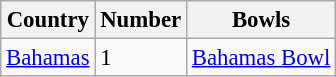<table class="wikitable sortable sortable" style="font-size: 95%;">
<tr>
<th>Country</th>
<th>Number</th>
<th>Bowls</th>
</tr>
<tr>
<td><a href='#'>Bahamas</a></td>
<td>1</td>
<td><a href='#'>Bahamas Bowl</a></td>
</tr>
</table>
